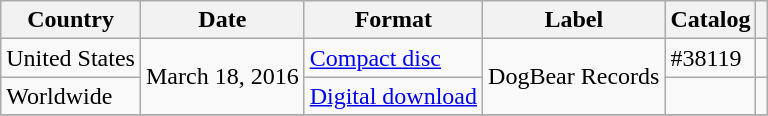<table class="wikitable">
<tr>
<th>Country</th>
<th>Date</th>
<th>Format</th>
<th>Label</th>
<th>Catalog </th>
<th></th>
</tr>
<tr>
<td>United States</td>
<td rowspan="2">March 18, 2016</td>
<td><a href='#'>Compact disc</a></td>
<td rowspan="2">DogBear Records</td>
<td>#38119</td>
<td></td>
</tr>
<tr>
<td>Worldwide</td>
<td><a href='#'>Digital download</a></td>
<td></td>
<td></td>
</tr>
<tr>
</tr>
</table>
